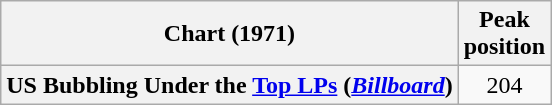<table class="wikitable sortable plainrowheaders" style="text-align:center">
<tr>
<th>Chart (1971)</th>
<th>Peak<br>position</th>
</tr>
<tr>
<th scope="row">US Bubbling Under the <a href='#'>Top LPs</a> (<em><a href='#'>Billboard</a></em>)</th>
<td>204</td>
</tr>
</table>
